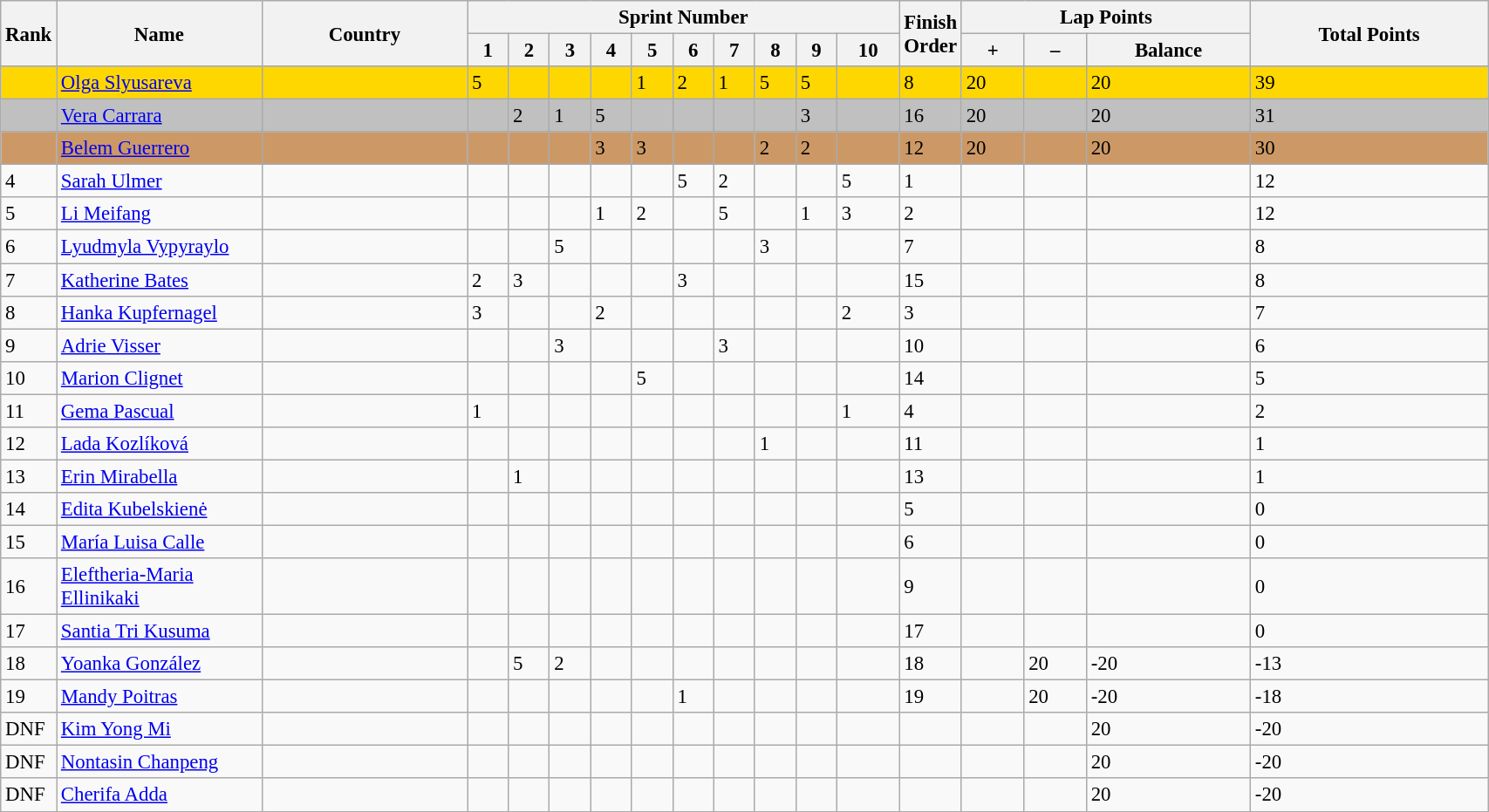<table class=wikitable style="font-size:95%" width="90%">
<tr>
<th width=20 rowspan=2>Rank</th>
<th width=150 rowspan=2>Name</th>
<th width=150 rowspan=2>Country</th>
<th colspan=10>Sprint Number</th>
<th rowspan=2 width=30>Finish Order</th>
<th colspan=3>Lap Points</th>
<th rowspan=2>Total Points</th>
</tr>
<tr>
<th>1</th>
<th>2</th>
<th>3</th>
<th>4</th>
<th>5</th>
<th>6</th>
<th>7</th>
<th>8</th>
<th>9</th>
<th>10</th>
<th>+</th>
<th>–</th>
<th>Balance</th>
</tr>
<tr>
</tr>
<tr bgcolor=gold>
<td></td>
<td><a href='#'>Olga Slyusareva</a></td>
<td></td>
<td>5</td>
<td></td>
<td></td>
<td></td>
<td>1</td>
<td>2</td>
<td>1</td>
<td>5</td>
<td>5</td>
<td></td>
<td>8</td>
<td>20</td>
<td></td>
<td>20</td>
<td>39</td>
</tr>
<tr bgcolor=silver>
<td></td>
<td><a href='#'>Vera Carrara</a></td>
<td></td>
<td></td>
<td>2</td>
<td>1</td>
<td>5</td>
<td></td>
<td></td>
<td></td>
<td></td>
<td>3</td>
<td></td>
<td>16</td>
<td>20</td>
<td></td>
<td>20</td>
<td>31</td>
</tr>
<tr bgcolor=cc9966>
<td></td>
<td><a href='#'>Belem Guerrero</a></td>
<td></td>
<td></td>
<td></td>
<td></td>
<td>3</td>
<td>3</td>
<td></td>
<td></td>
<td>2</td>
<td>2</td>
<td></td>
<td>12</td>
<td>20</td>
<td></td>
<td>20</td>
<td>30</td>
</tr>
<tr>
<td>4</td>
<td><a href='#'>Sarah Ulmer</a></td>
<td></td>
<td></td>
<td></td>
<td></td>
<td></td>
<td></td>
<td>5</td>
<td>2</td>
<td></td>
<td></td>
<td>5</td>
<td>1</td>
<td></td>
<td></td>
<td></td>
<td>12</td>
</tr>
<tr>
<td>5</td>
<td><a href='#'>Li Meifang</a></td>
<td></td>
<td></td>
<td></td>
<td></td>
<td>1</td>
<td>2</td>
<td></td>
<td>5</td>
<td></td>
<td>1</td>
<td>3</td>
<td>2</td>
<td></td>
<td></td>
<td></td>
<td>12</td>
</tr>
<tr>
<td>6</td>
<td><a href='#'>Lyudmyla Vypyraylo</a></td>
<td></td>
<td></td>
<td></td>
<td>5</td>
<td></td>
<td></td>
<td></td>
<td></td>
<td>3</td>
<td></td>
<td></td>
<td>7</td>
<td></td>
<td></td>
<td></td>
<td>8</td>
</tr>
<tr>
<td>7</td>
<td><a href='#'>Katherine Bates</a></td>
<td></td>
<td>2</td>
<td>3</td>
<td></td>
<td></td>
<td></td>
<td>3</td>
<td></td>
<td></td>
<td></td>
<td></td>
<td>15</td>
<td></td>
<td></td>
<td></td>
<td>8</td>
</tr>
<tr>
<td>8</td>
<td><a href='#'>Hanka Kupfernagel</a></td>
<td></td>
<td>3</td>
<td></td>
<td></td>
<td>2</td>
<td></td>
<td></td>
<td></td>
<td></td>
<td></td>
<td>2</td>
<td>3</td>
<td></td>
<td></td>
<td></td>
<td>7</td>
</tr>
<tr>
<td>9</td>
<td><a href='#'>Adrie Visser</a></td>
<td></td>
<td></td>
<td></td>
<td>3</td>
<td></td>
<td></td>
<td></td>
<td>3</td>
<td></td>
<td></td>
<td></td>
<td>10</td>
<td></td>
<td></td>
<td></td>
<td>6</td>
</tr>
<tr>
<td>10</td>
<td><a href='#'>Marion Clignet</a></td>
<td></td>
<td></td>
<td></td>
<td></td>
<td></td>
<td>5</td>
<td></td>
<td></td>
<td></td>
<td></td>
<td></td>
<td>14</td>
<td></td>
<td></td>
<td></td>
<td>5</td>
</tr>
<tr>
<td>11</td>
<td><a href='#'>Gema Pascual</a></td>
<td></td>
<td>1</td>
<td></td>
<td></td>
<td></td>
<td></td>
<td></td>
<td></td>
<td></td>
<td></td>
<td>1</td>
<td>4</td>
<td></td>
<td></td>
<td></td>
<td>2</td>
</tr>
<tr>
<td>12</td>
<td><a href='#'>Lada Kozlíková</a></td>
<td></td>
<td></td>
<td></td>
<td></td>
<td></td>
<td></td>
<td></td>
<td></td>
<td>1</td>
<td></td>
<td></td>
<td>11</td>
<td></td>
<td></td>
<td></td>
<td>1</td>
</tr>
<tr>
<td>13</td>
<td><a href='#'>Erin Mirabella</a></td>
<td></td>
<td></td>
<td>1</td>
<td></td>
<td></td>
<td></td>
<td></td>
<td></td>
<td></td>
<td></td>
<td></td>
<td>13</td>
<td></td>
<td></td>
<td></td>
<td>1</td>
</tr>
<tr>
<td>14</td>
<td><a href='#'>Edita Kubelskienė</a></td>
<td></td>
<td></td>
<td></td>
<td></td>
<td></td>
<td></td>
<td></td>
<td></td>
<td></td>
<td></td>
<td></td>
<td>5</td>
<td></td>
<td></td>
<td></td>
<td>0</td>
</tr>
<tr>
<td>15</td>
<td><a href='#'>María Luisa Calle</a></td>
<td></td>
<td></td>
<td></td>
<td></td>
<td></td>
<td></td>
<td></td>
<td></td>
<td></td>
<td></td>
<td></td>
<td>6</td>
<td></td>
<td></td>
<td></td>
<td>0</td>
</tr>
<tr>
<td>16</td>
<td><a href='#'>Eleftheria-Maria Ellinikaki</a></td>
<td></td>
<td></td>
<td></td>
<td></td>
<td></td>
<td></td>
<td></td>
<td></td>
<td></td>
<td></td>
<td></td>
<td>9</td>
<td></td>
<td></td>
<td></td>
<td>0</td>
</tr>
<tr>
<td>17</td>
<td><a href='#'>Santia Tri Kusuma</a></td>
<td></td>
<td></td>
<td></td>
<td></td>
<td></td>
<td></td>
<td></td>
<td></td>
<td></td>
<td></td>
<td></td>
<td>17</td>
<td></td>
<td></td>
<td></td>
<td>0</td>
</tr>
<tr>
<td>18</td>
<td><a href='#'>Yoanka González</a></td>
<td></td>
<td></td>
<td>5</td>
<td>2</td>
<td></td>
<td></td>
<td></td>
<td></td>
<td></td>
<td></td>
<td></td>
<td>18</td>
<td></td>
<td>20</td>
<td>-20</td>
<td>-13</td>
</tr>
<tr>
<td>19</td>
<td><a href='#'>Mandy Poitras</a></td>
<td></td>
<td></td>
<td></td>
<td></td>
<td></td>
<td></td>
<td>1</td>
<td></td>
<td></td>
<td></td>
<td></td>
<td>19</td>
<td></td>
<td>20</td>
<td>-20</td>
<td>-18</td>
</tr>
<tr>
<td>DNF</td>
<td><a href='#'>Kim Yong Mi</a></td>
<td></td>
<td></td>
<td></td>
<td></td>
<td></td>
<td></td>
<td></td>
<td></td>
<td></td>
<td></td>
<td></td>
<td></td>
<td></td>
<td></td>
<td>20</td>
<td>-20</td>
</tr>
<tr>
<td>DNF</td>
<td><a href='#'>Nontasin Chanpeng</a></td>
<td></td>
<td></td>
<td></td>
<td></td>
<td></td>
<td></td>
<td></td>
<td></td>
<td></td>
<td></td>
<td></td>
<td></td>
<td></td>
<td></td>
<td>20</td>
<td>-20</td>
</tr>
<tr>
<td>DNF</td>
<td><a href='#'>Cherifa Adda</a></td>
<td></td>
<td></td>
<td></td>
<td></td>
<td></td>
<td></td>
<td></td>
<td></td>
<td></td>
<td></td>
<td></td>
<td></td>
<td></td>
<td></td>
<td>20</td>
<td>-20</td>
</tr>
</table>
